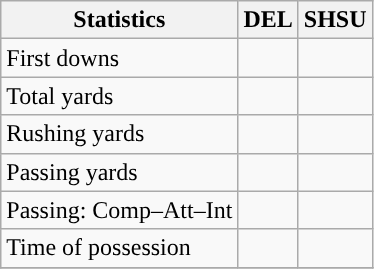<table class="wikitable" style="float: left;">
<tr>
<th>Statistics</th>
<th>DEL</th>
<th>SHSU</th>
</tr>
<tr>
<td>First downs</td>
<td></td>
<td></td>
</tr>
<tr>
<td>Total yards</td>
<td></td>
<td></td>
</tr>
<tr>
<td>Rushing yards</td>
<td></td>
<td></td>
</tr>
<tr>
<td>Passing yards</td>
<td></td>
<td></td>
</tr>
<tr>
<td>Passing: Comp–Att–Int</td>
<td></td>
<td></td>
</tr>
<tr>
<td>Time of possession</td>
<td></td>
<td></td>
</tr>
<tr>
</tr>
</table>
